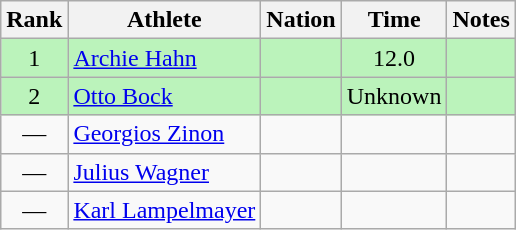<table class="wikitable sortable" style="text-align:center">
<tr>
<th>Rank</th>
<th>Athlete</th>
<th>Nation</th>
<th>Time</th>
<th>Notes</th>
</tr>
<tr bgcolor=bbf3bb>
<td>1</td>
<td align=left><a href='#'>Archie Hahn</a></td>
<td align=left></td>
<td>12.0</td>
<td></td>
</tr>
<tr bgcolor=bbf3bb>
<td>2</td>
<td align=left><a href='#'>Otto Bock</a></td>
<td align=left></td>
<td>Unknown</td>
<td></td>
</tr>
<tr>
<td data-sort-value=3>—</td>
<td align=left><a href='#'>Georgios Zinon</a></td>
<td align=left></td>
<td></td>
<td></td>
</tr>
<tr>
<td data-sort-value=3>—</td>
<td align=left><a href='#'>Julius Wagner</a></td>
<td align=left></td>
<td></td>
<td></td>
</tr>
<tr>
<td data-sort-value=3>—</td>
<td align=left><a href='#'>Karl Lampelmayer</a></td>
<td align=left></td>
<td></td>
<td></td>
</tr>
</table>
